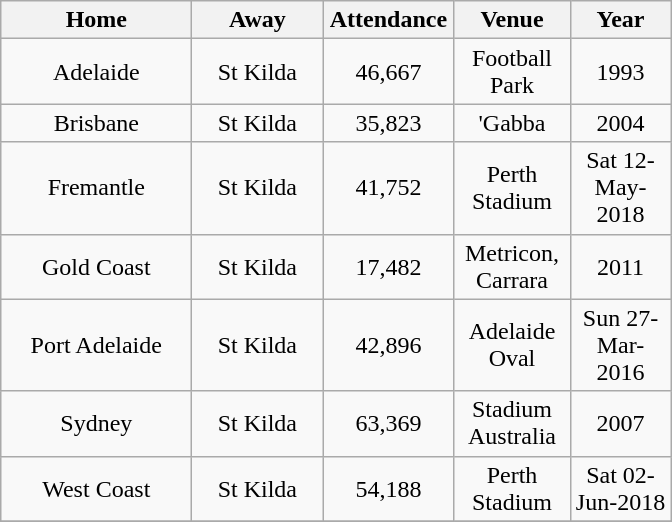<table class="wikitable sortable">
<tr>
<th align="center" width="120">Home</th>
<th align="center" width="80">Away</th>
<th align="center" width="80">Attendance</th>
<th align="center" width="70">Venue</th>
<th align="center" width="60">Year</th>
</tr>
<tr align="center">
<td>Adelaide</td>
<td>St Kilda</td>
<td>46,667</td>
<td>Football Park</td>
<td>1993</td>
</tr>
<tr align="center">
<td>Brisbane</td>
<td>St Kilda</td>
<td>35,823</td>
<td>'Gabba</td>
<td>2004</td>
</tr>
<tr align="center">
<td>Fremantle</td>
<td>St Kilda</td>
<td>41,752</td>
<td>Perth Stadium</td>
<td>Sat 12-May-2018</td>
</tr>
<tr align="center">
<td>Gold Coast</td>
<td>St Kilda</td>
<td>17,482</td>
<td>Metricon, Carrara</td>
<td>2011</td>
</tr>
<tr align="center">
<td>Port Adelaide</td>
<td>St Kilda</td>
<td>42,896</td>
<td>Adelaide Oval</td>
<td>Sun 27-Mar-2016</td>
</tr>
<tr align="center">
<td>Sydney</td>
<td>St Kilda</td>
<td>63,369</td>
<td>Stadium Australia</td>
<td>2007</td>
</tr>
<tr align="center">
<td>West Coast</td>
<td>St Kilda</td>
<td>54,188</td>
<td>Perth Stadium</td>
<td>Sat 02-Jun-2018</td>
</tr>
<tr>
</tr>
</table>
